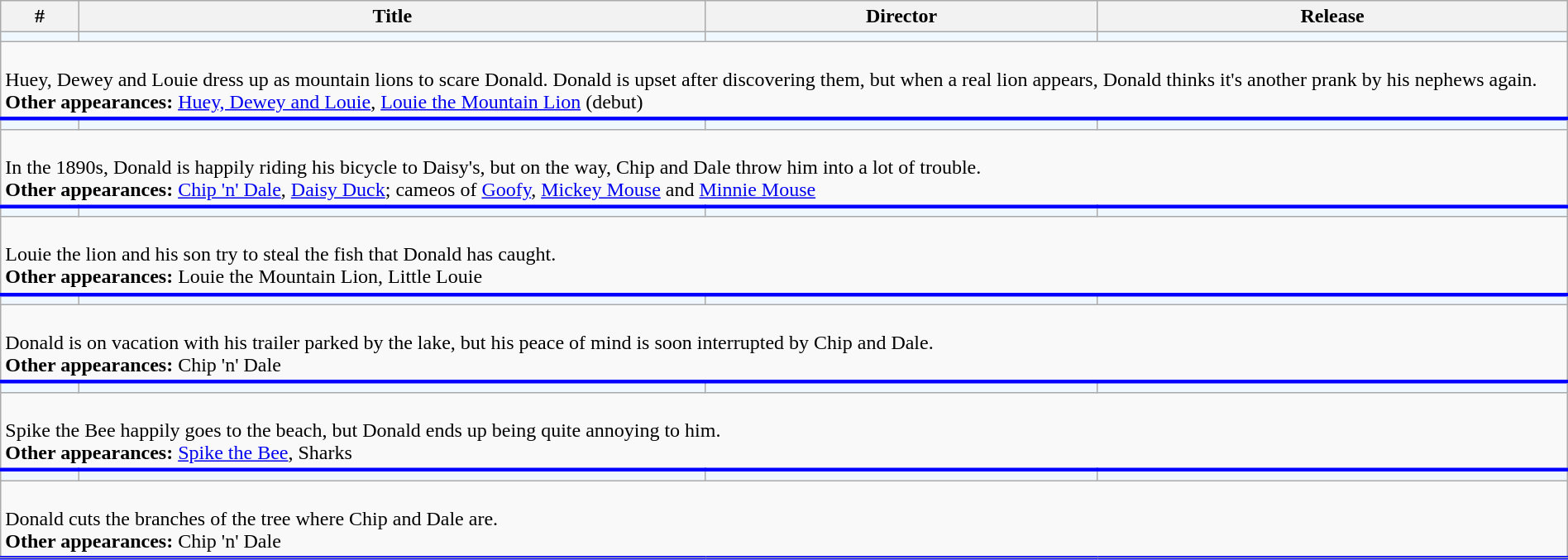<table class="wikitable sortable" width="100%">
<tr>
<th width="5%">#</th>
<th width="40%">Title</th>
<th width="25%" class="unsortable">Director</th>
<th width="30%">Release</th>
</tr>
<tr>
<td style="background-color: #F0F8FF"></td>
<td style="background-color: #F0F8FF"></td>
<td style="background-color: #F0F8FF"></td>
<td style="background-color: #F0F8FF"></td>
</tr>
<tr class="expand-child" style="border-bottom: 3px solid #0000FF;">
<td colspan="4"><br>Huey, Dewey and Louie dress up as mountain lions to scare Donald. Donald is upset after discovering them, but when a real lion appears, Donald thinks it's another prank by his nephews again.<br><strong>Other appearances:</strong> <a href='#'>Huey, Dewey and Louie</a>, <a href='#'>Louie the Mountain Lion</a> (debut)</td>
</tr>
<tr>
<td style="background-color: #F0F8FF"></td>
<td style="background-color: #F0F8FF"></td>
<td style="background-color: #F0F8FF"></td>
<td style="background-color: #F0F8FF"></td>
</tr>
<tr class="expand-child" style="border-bottom: 3px solid #0000FF;">
<td colspan="4"><br>In the 1890s, Donald is happily riding his bicycle to Daisy's, but on the way, Chip and Dale throw him into a lot of trouble.<br><strong>Other appearances:</strong> <a href='#'>Chip 'n' Dale</a>, <a href='#'>Daisy Duck</a>; cameos of <a href='#'>Goofy</a>, <a href='#'>Mickey Mouse</a> and <a href='#'>Minnie Mouse</a></td>
</tr>
<tr>
<td style="background-color: #F0F8FF"></td>
<td style="background-color: #F0F8FF"></td>
<td style="background-color: #F0F8FF"></td>
<td style="background-color: #F0F8FF"></td>
</tr>
<tr class="expand-child" style="border-bottom: 3px solid #0000FF;">
<td colspan="4"><br>Louie the lion and his son try to steal the fish that Donald has caught.<br><strong>Other appearances:</strong> Louie the Mountain Lion, Little Louie</td>
</tr>
<tr>
<td style="background-color: #F0F8FF"></td>
<td style="background-color: #F0F8FF"></td>
<td style="background-color: #F0F8FF"></td>
<td style="background-color: #F0F8FF"></td>
</tr>
<tr class="expand-child" style="border-bottom: 3px solid #0000FF;">
<td colspan="4"><br>Donald is on vacation with his trailer parked by the lake, but his peace of mind is soon interrupted by Chip and Dale.<br><strong>Other appearances:</strong> Chip 'n' Dale</td>
</tr>
<tr>
<td style="background-color: #F0F8FF"></td>
<td style="background-color: #F0F8FF"></td>
<td style="background-color: #F0F8FF"></td>
<td style="background-color: #F0F8FF"></td>
</tr>
<tr class="expand-child" style="border-bottom: 3px solid #0000FF;">
<td colspan="4"><br>Spike the Bee happily goes to the beach, but Donald ends up being quite annoying to him.<br><strong>Other appearances:</strong> <a href='#'>Spike the Bee</a>, Sharks</td>
</tr>
<tr>
<td style="background-color: #F0F8FF"></td>
<td style="background-color: #F0F8FF"></td>
<td style="background-color: #F0F8FF"></td>
<td style="background-color: #F0F8FF"></td>
</tr>
<tr class="expand-child" style="border-bottom: 3px solid #0000FF;">
<td colspan="4"><br>Donald cuts the branches of the tree where Chip and Dale are.<br><strong>Other appearances:</strong> Chip 'n' Dale</td>
</tr>
<tr>
</tr>
</table>
